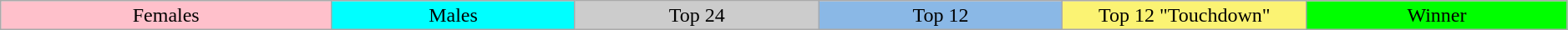<table class="wikitable plainrowheaders" style="text-align:center; line-height:16px; width:99%;">
<tr>
<td style="background:pink; width:19%;">Females</td>
<td style="background:cyan; width:14%;">Males</td>
<td style="background:#ccc; width:14%;">Top 24</td>
<td style="background:#8ab8e6; width:14%;">Top 12</td>
<td style="background:#fbf373; width:14%;">Top 12 "Touchdown"</td>
<td style="background:lime; width:15%;">Winner</td>
</tr>
</table>
